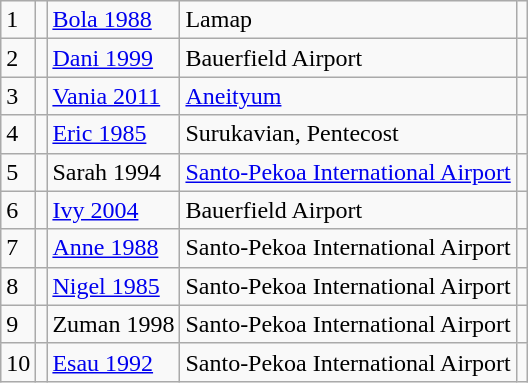<table class="wikitable">
<tr>
<td>1</td>
<td></td>
<td><a href='#'>Bola 1988</a></td>
<td>Lamap</td>
<td></td>
</tr>
<tr>
<td>2</td>
<td></td>
<td><a href='#'>Dani 1999</a></td>
<td>Bauerfield Airport</td>
<td></td>
</tr>
<tr>
<td>3</td>
<td></td>
<td><a href='#'>Vania 2011</a></td>
<td><a href='#'>Aneityum</a></td>
<td></td>
</tr>
<tr>
<td>4</td>
<td></td>
<td><a href='#'>Eric 1985</a></td>
<td>Surukavian, Pentecost</td>
<td></td>
</tr>
<tr>
<td>5</td>
<td></td>
<td>Sarah 1994</td>
<td><a href='#'>Santo-Pekoa International Airport</a></td>
<td></td>
</tr>
<tr>
<td>6</td>
<td></td>
<td><a href='#'>Ivy 2004</a></td>
<td>Bauerfield Airport</td>
<td></td>
</tr>
<tr>
<td>7</td>
<td></td>
<td><a href='#'>Anne 1988</a></td>
<td>Santo-Pekoa International Airport</td>
<td></td>
</tr>
<tr>
<td>8</td>
<td></td>
<td><a href='#'>Nigel 1985</a></td>
<td>Santo-Pekoa International Airport</td>
<td></td>
</tr>
<tr>
<td>9</td>
<td></td>
<td>Zuman 1998</td>
<td>Santo-Pekoa International Airport</td>
<td></td>
</tr>
<tr>
<td>10</td>
<td></td>
<td><a href='#'>Esau 1992</a></td>
<td>Santo-Pekoa International Airport</td>
<td></td>
</tr>
</table>
